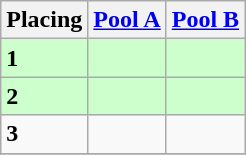<table class=wikitable style="border:1px solid #AAAAAA;">
<tr>
<th>Placing</th>
<th><a href='#'>Pool A</a></th>
<th><a href='#'>Pool B</a></th>
</tr>
<tr style="background: #ccffcc;">
<td><strong>1</strong></td>
<td></td>
<td></td>
</tr>
<tr style="background: #ccffcc;">
<td><strong>2</strong></td>
<td></td>
<td></td>
</tr>
<tr>
<td><strong>3</strong></td>
<td></td>
<td></td>
</tr>
<tr>
</tr>
</table>
